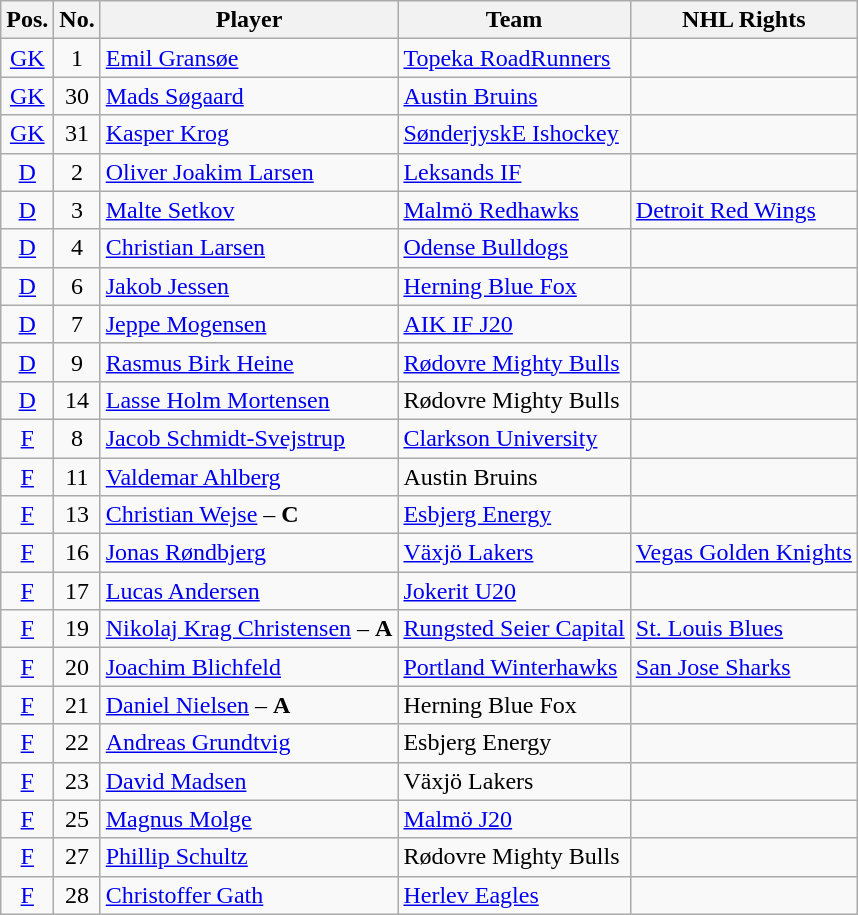<table class="wikitable sortable">
<tr>
<th>Pos.</th>
<th>No.</th>
<th>Player</th>
<th>Team</th>
<th>NHL Rights</th>
</tr>
<tr>
<td style="text-align:center;"><a href='#'>GK</a></td>
<td style="text-align:center;">1</td>
<td><a href='#'>Emil Gransøe</a></td>
<td> <a href='#'>Topeka RoadRunners</a></td>
<td></td>
</tr>
<tr>
<td style="text-align:center;"><a href='#'>GK</a></td>
<td style="text-align:center;">30</td>
<td><a href='#'>Mads Søgaard</a></td>
<td> <a href='#'>Austin Bruins</a></td>
<td></td>
</tr>
<tr>
<td style="text-align:center;"><a href='#'>GK</a></td>
<td style="text-align:center;">31</td>
<td><a href='#'>Kasper Krog</a></td>
<td> <a href='#'>SønderjyskE Ishockey</a></td>
<td></td>
</tr>
<tr>
<td style="text-align:center;"><a href='#'>D</a></td>
<td style="text-align:center;">2</td>
<td><a href='#'>Oliver Joakim Larsen</a></td>
<td> <a href='#'>Leksands IF</a></td>
<td></td>
</tr>
<tr>
<td style="text-align:center;"><a href='#'>D</a></td>
<td style="text-align:center;">3</td>
<td><a href='#'>Malte Setkov</a></td>
<td> <a href='#'>Malmö Redhawks</a></td>
<td><a href='#'>Detroit Red Wings</a></td>
</tr>
<tr>
<td style="text-align:center;"><a href='#'>D</a></td>
<td style="text-align:center;">4</td>
<td><a href='#'>Christian Larsen</a></td>
<td> <a href='#'>Odense Bulldogs</a></td>
<td></td>
</tr>
<tr>
<td style="text-align:center;"><a href='#'>D</a></td>
<td style="text-align:center;">6</td>
<td><a href='#'>Jakob Jessen</a></td>
<td> <a href='#'>Herning Blue Fox</a></td>
<td></td>
</tr>
<tr>
<td style="text-align:center;"><a href='#'>D</a></td>
<td style="text-align:center;">7</td>
<td><a href='#'>Jeppe Mogensen</a></td>
<td> <a href='#'>AIK IF J20</a></td>
<td></td>
</tr>
<tr>
<td style="text-align:center;"><a href='#'>D</a></td>
<td style="text-align:center;">9</td>
<td><a href='#'>Rasmus Birk Heine</a></td>
<td> <a href='#'>Rødovre Mighty Bulls</a></td>
<td></td>
</tr>
<tr>
<td style="text-align:center;"><a href='#'>D</a></td>
<td style="text-align:center;">14</td>
<td><a href='#'>Lasse Holm Mortensen</a></td>
<td> Rødovre Mighty Bulls</td>
<td></td>
</tr>
<tr>
<td style="text-align:center;"><a href='#'>F</a></td>
<td style="text-align:center;">8</td>
<td><a href='#'>Jacob Schmidt-Svejstrup</a></td>
<td> <a href='#'>Clarkson University</a></td>
<td></td>
</tr>
<tr>
<td style="text-align:center;"><a href='#'>F</a></td>
<td style="text-align:center;">11</td>
<td><a href='#'>Valdemar Ahlberg</a></td>
<td> Austin Bruins</td>
<td></td>
</tr>
<tr>
<td style="text-align:center;"><a href='#'>F</a></td>
<td style="text-align:center;">13</td>
<td><a href='#'>Christian Wejse</a> – <strong>C</strong></td>
<td> <a href='#'>Esbjerg Energy</a></td>
<td></td>
</tr>
<tr>
<td style="text-align:center;"><a href='#'>F</a></td>
<td style="text-align:center;">16</td>
<td><a href='#'>Jonas Røndbjerg</a></td>
<td> <a href='#'>Växjö Lakers</a></td>
<td><a href='#'>Vegas Golden Knights</a></td>
</tr>
<tr>
<td style="text-align:center;"><a href='#'>F</a></td>
<td style="text-align:center;">17</td>
<td><a href='#'>Lucas Andersen</a></td>
<td> <a href='#'>Jokerit U20</a></td>
<td></td>
</tr>
<tr>
<td style="text-align:center;"><a href='#'>F</a></td>
<td style="text-align:center;">19</td>
<td><a href='#'>Nikolaj Krag Christensen</a> – <strong>A</strong></td>
<td> <a href='#'>Rungsted Seier Capital</a></td>
<td><a href='#'>St. Louis Blues</a></td>
</tr>
<tr>
<td style="text-align:center;"><a href='#'>F</a></td>
<td style="text-align:center;">20</td>
<td><a href='#'>Joachim Blichfeld</a></td>
<td> <a href='#'>Portland Winterhawks</a></td>
<td><a href='#'>San Jose Sharks</a></td>
</tr>
<tr>
<td style="text-align:center;"><a href='#'>F</a></td>
<td style="text-align:center;">21</td>
<td><a href='#'>Daniel Nielsen</a> – <strong>A</strong></td>
<td> Herning Blue Fox</td>
<td></td>
</tr>
<tr>
<td style="text-align:center;"><a href='#'>F</a></td>
<td style="text-align:center;">22</td>
<td><a href='#'>Andreas Grundtvig</a></td>
<td> Esbjerg Energy</td>
<td></td>
</tr>
<tr>
<td style="text-align:center;"><a href='#'>F</a></td>
<td style="text-align:center;">23</td>
<td><a href='#'>David Madsen</a></td>
<td> Växjö Lakers</td>
<td></td>
</tr>
<tr>
<td style="text-align:center;"><a href='#'>F</a></td>
<td style="text-align:center;">25</td>
<td><a href='#'>Magnus Molge</a></td>
<td> <a href='#'>Malmö J20</a></td>
<td></td>
</tr>
<tr>
<td style="text-align:center;"><a href='#'>F</a></td>
<td style="text-align:center;">27</td>
<td><a href='#'>Phillip Schultz</a></td>
<td> Rødovre Mighty Bulls</td>
<td></td>
</tr>
<tr>
<td style="text-align:center;"><a href='#'>F</a></td>
<td style="text-align:center;">28</td>
<td><a href='#'>Christoffer Gath</a></td>
<td> <a href='#'>Herlev Eagles</a></td>
<td></td>
</tr>
</table>
